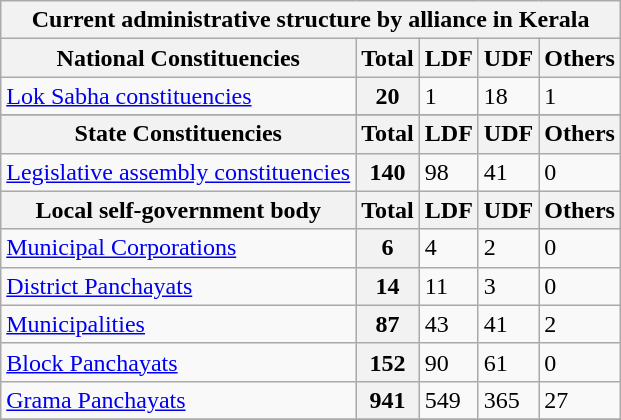<table class="wikitable"; text-align:center">
<tr>
<th colspan=5>Current administrative structure by alliance in Kerala</th>
</tr>
<tr>
<th>National Constituencies</th>
<th>Total</th>
<th>LDF</th>
<th>UDF</th>
<th>Others</th>
</tr>
<tr>
<td><a href='#'>Lok Sabha constituencies</a></td>
<th>20</th>
<td>1</td>
<td>18</td>
<td>1</td>
</tr>
<tr>
</tr>
<tr>
<th>State Constituencies</th>
<th>Total</th>
<th>LDF</th>
<th>UDF</th>
<th>Others</th>
</tr>
<tr>
<td><a href='#'>Legislative assembly constituencies</a></td>
<th>140</th>
<td>98</td>
<td>41</td>
<td>0</td>
</tr>
<tr>
<th>Local self-government body</th>
<th>Total</th>
<th>LDF</th>
<th>UDF</th>
<th>Others</th>
</tr>
<tr>
<td><a href='#'>Municipal Corporations</a></td>
<th>6</th>
<td>4</td>
<td>2</td>
<td>0</td>
</tr>
<tr>
<td><a href='#'>District Panchayats</a></td>
<th>14</th>
<td>11</td>
<td>3</td>
<td>0</td>
</tr>
<tr>
<td><a href='#'>Municipalities</a></td>
<th>87</th>
<td>43</td>
<td>41</td>
<td>2</td>
</tr>
<tr>
<td><a href='#'>Block Panchayats</a></td>
<th>152</th>
<td>90</td>
<td>61</td>
<td>0</td>
</tr>
<tr>
<td><a href='#'>Grama Panchayats</a></td>
<th>941</th>
<td>549</td>
<td>365</td>
<td>27</td>
</tr>
<tr>
</tr>
</table>
